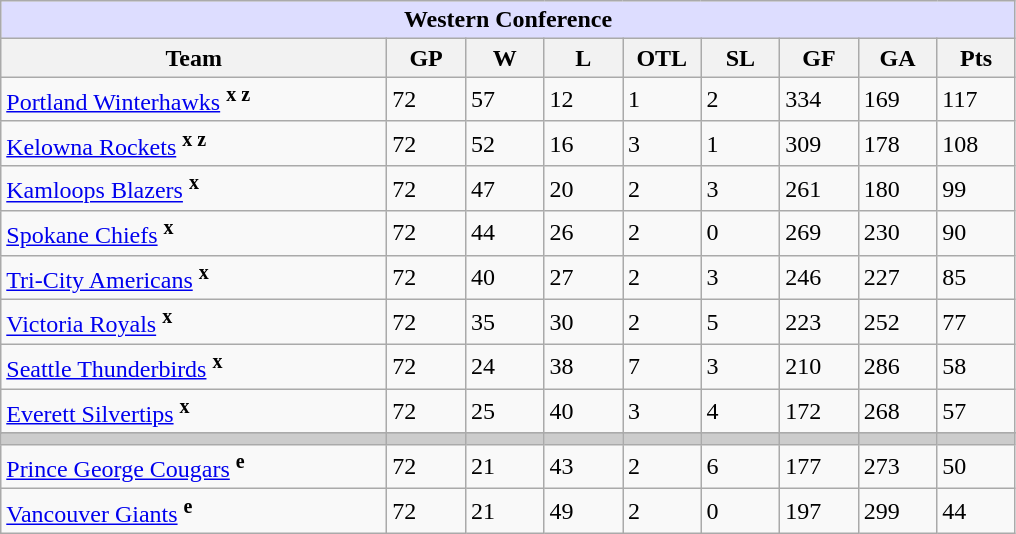<table class="wikitable">
<tr>
<th colspan="9" style="background-color: #DDDDFF;"><strong>Western Conference</strong></th>
</tr>
<tr>
<th width=250>Team</th>
<th width=45>GP</th>
<th width=45>W</th>
<th width=45>L</th>
<th width=45>OTL</th>
<th width=45>SL</th>
<th width=45>GF</th>
<th width=45>GA</th>
<th width=45>Pts</th>
</tr>
<tr>
<td><a href='#'>Portland Winterhawks</a> <sup><strong>x z</strong></sup></td>
<td>72</td>
<td>57</td>
<td>12</td>
<td>1</td>
<td>2</td>
<td>334</td>
<td>169</td>
<td>117</td>
</tr>
<tr>
<td><a href='#'>Kelowna Rockets</a> <sup><strong>x z</strong></sup></td>
<td>72</td>
<td>52</td>
<td>16</td>
<td>3</td>
<td>1</td>
<td>309</td>
<td>178</td>
<td>108</td>
</tr>
<tr>
<td><a href='#'>Kamloops Blazers</a> <sup><strong>x</strong></sup></td>
<td>72</td>
<td>47</td>
<td>20</td>
<td>2</td>
<td>3</td>
<td>261</td>
<td>180</td>
<td>99</td>
</tr>
<tr>
<td><a href='#'>Spokane Chiefs</a> <sup><strong>x</strong></sup></td>
<td>72</td>
<td>44</td>
<td>26</td>
<td>2</td>
<td>0</td>
<td>269</td>
<td>230</td>
<td>90</td>
</tr>
<tr>
<td><a href='#'>Tri-City Americans</a> <sup><strong>x</strong></sup></td>
<td>72</td>
<td>40</td>
<td>27</td>
<td>2</td>
<td>3</td>
<td>246</td>
<td>227</td>
<td>85</td>
</tr>
<tr>
<td><a href='#'>Victoria Royals</a> <sup><strong>x</strong></sup></td>
<td>72</td>
<td>35</td>
<td>30</td>
<td>2</td>
<td>5</td>
<td>223</td>
<td>252</td>
<td>77</td>
</tr>
<tr>
<td><a href='#'>Seattle Thunderbirds</a> <sup><strong>x</strong></sup></td>
<td>72</td>
<td>24</td>
<td>38</td>
<td>7</td>
<td>3</td>
<td>210</td>
<td>286</td>
<td>58</td>
</tr>
<tr>
<td><a href='#'>Everett Silvertips</a> <sup><strong>x</strong></sup></td>
<td>72</td>
<td>25</td>
<td>40</td>
<td>3</td>
<td>4</td>
<td>172</td>
<td>268</td>
<td>57</td>
</tr>
<tr>
</tr>
<tr style="background-color:#cccccc;">
<td></td>
<td></td>
<td></td>
<td></td>
<td></td>
<td></td>
<td></td>
<td></td>
<td></td>
</tr>
<tr>
<td><a href='#'>Prince George Cougars</a> <sup><strong>e</strong></sup></td>
<td>72</td>
<td>21</td>
<td>43</td>
<td>2</td>
<td>6</td>
<td>177</td>
<td>273</td>
<td>50</td>
</tr>
<tr>
<td><a href='#'>Vancouver Giants</a> <sup><strong>e</strong></sup></td>
<td>72</td>
<td>21</td>
<td>49</td>
<td>2</td>
<td>0</td>
<td>197</td>
<td>299</td>
<td>44</td>
</tr>
</table>
